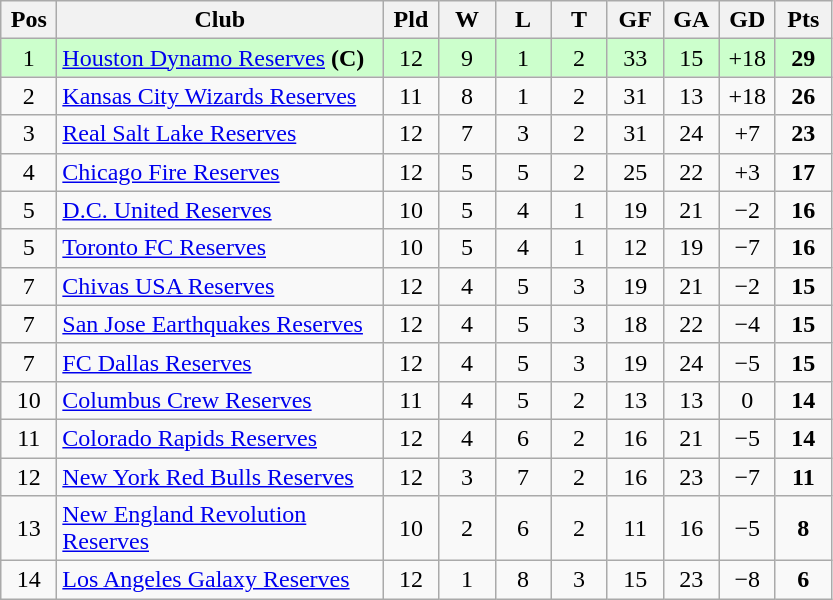<table class="wikitable" style="text-align:center">
<tr>
<th width=30>Pos</th>
<th width=210>Club</th>
<th width=30>Pld</th>
<th width=30>W</th>
<th width=30>L</th>
<th width=30>T</th>
<th width=30>GF</th>
<th width=30>GA</th>
<th width=30>GD</th>
<th width=30>Pts</th>
</tr>
<tr bgcolor=#ccffcc>
<td>1</td>
<td align="left"><a href='#'>Houston Dynamo Reserves</a> <strong>(C)</strong></td>
<td>12</td>
<td>9</td>
<td>1</td>
<td>2</td>
<td>33</td>
<td>15</td>
<td>+18</td>
<td><strong>29</strong></td>
</tr>
<tr>
<td>2</td>
<td align="left"><a href='#'>Kansas City Wizards Reserves</a></td>
<td>11</td>
<td>8</td>
<td>1</td>
<td>2</td>
<td>31</td>
<td>13</td>
<td>+18</td>
<td><strong>26</strong></td>
</tr>
<tr>
<td>3</td>
<td align="left"><a href='#'>Real Salt Lake Reserves</a></td>
<td>12</td>
<td>7</td>
<td>3</td>
<td>2</td>
<td>31</td>
<td>24</td>
<td>+7</td>
<td><strong>23</strong></td>
</tr>
<tr>
<td>4</td>
<td align="left"><a href='#'>Chicago Fire Reserves</a></td>
<td>12</td>
<td>5</td>
<td>5</td>
<td>2</td>
<td>25</td>
<td>22</td>
<td>+3</td>
<td><strong>17</strong></td>
</tr>
<tr>
<td>5</td>
<td align="left"><a href='#'>D.C. United Reserves</a></td>
<td>10</td>
<td>5</td>
<td>4</td>
<td>1</td>
<td>19</td>
<td>21</td>
<td>−2</td>
<td><strong>16</strong></td>
</tr>
<tr>
<td>5</td>
<td align="left"><a href='#'>Toronto FC Reserves</a></td>
<td>10</td>
<td>5</td>
<td>4</td>
<td>1</td>
<td>12</td>
<td>19</td>
<td>−7</td>
<td><strong>16</strong></td>
</tr>
<tr>
<td>7</td>
<td align="left"><a href='#'>Chivas USA Reserves</a></td>
<td>12</td>
<td>4</td>
<td>5</td>
<td>3</td>
<td>19</td>
<td>21</td>
<td>−2</td>
<td><strong>15</strong></td>
</tr>
<tr>
<td>7</td>
<td align="left"><a href='#'>San Jose Earthquakes Reserves</a></td>
<td>12</td>
<td>4</td>
<td>5</td>
<td>3</td>
<td>18</td>
<td>22</td>
<td>−4</td>
<td><strong>15</strong></td>
</tr>
<tr>
<td>7</td>
<td align="left"><a href='#'>FC Dallas Reserves</a></td>
<td>12</td>
<td>4</td>
<td>5</td>
<td>3</td>
<td>19</td>
<td>24</td>
<td>−5</td>
<td><strong>15</strong></td>
</tr>
<tr>
<td>10</td>
<td align="left"><a href='#'>Columbus Crew Reserves</a></td>
<td>11</td>
<td>4</td>
<td>5</td>
<td>2</td>
<td>13</td>
<td>13</td>
<td>0</td>
<td><strong>14</strong></td>
</tr>
<tr>
<td>11</td>
<td align="left"><a href='#'>Colorado Rapids Reserves</a></td>
<td>12</td>
<td>4</td>
<td>6</td>
<td>2</td>
<td>16</td>
<td>21</td>
<td>−5</td>
<td><strong>14</strong></td>
</tr>
<tr>
<td>12</td>
<td align="left"><a href='#'>New York Red Bulls Reserves</a></td>
<td>12</td>
<td>3</td>
<td>7</td>
<td>2</td>
<td>16</td>
<td>23</td>
<td>−7</td>
<td><strong>11</strong></td>
</tr>
<tr>
<td>13</td>
<td align="left"><a href='#'>New England Revolution Reserves</a></td>
<td>10</td>
<td>2</td>
<td>6</td>
<td>2</td>
<td>11</td>
<td>16</td>
<td>−5</td>
<td><strong>8</strong></td>
</tr>
<tr>
<td>14</td>
<td align="left"><a href='#'>Los Angeles Galaxy Reserves</a></td>
<td>12</td>
<td>1</td>
<td>8</td>
<td>3</td>
<td>15</td>
<td>23</td>
<td>−8</td>
<td><strong>6</strong></td>
</tr>
</table>
